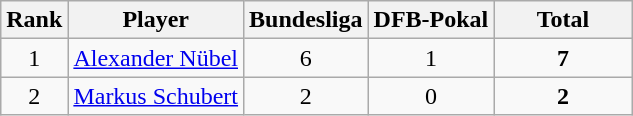<table class="wikitable" style="text-align:center;">
<tr>
<th>Rank</th>
<th>Player</th>
<th>Bundesliga</th>
<th>DFB-Pokal</th>
<th style="width:85px;">Total</th>
</tr>
<tr>
<td>1</td>
<td align="left"> <a href='#'>Alexander Nübel</a></td>
<td>6</td>
<td>1</td>
<td><strong>7</strong></td>
</tr>
<tr>
<td>2</td>
<td align="left"> <a href='#'>Markus Schubert</a></td>
<td>2</td>
<td>0</td>
<td><strong>2</strong></td>
</tr>
</table>
